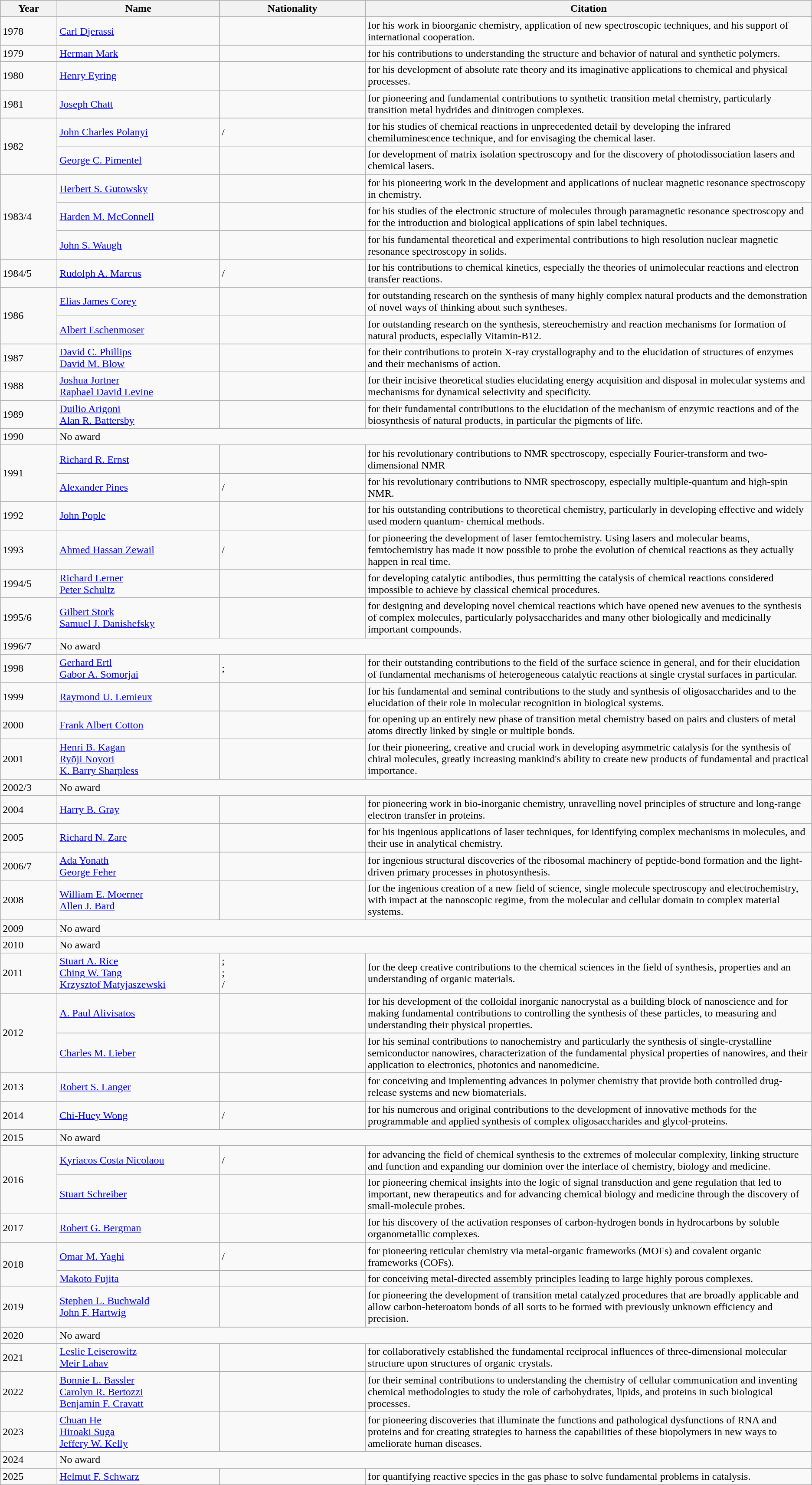<table class="wikitable">
<tr bgcolor="#ccccc">
<th style="width:7%">Year</th>
<th style="width:20%">Name</th>
<th style="width:18%">Nationality</th>
<th>Citation</th>
</tr>
<tr>
<td>1978</td>
<td><a href='#'>Carl Djerassi</a></td>
<td></td>
<td>for his work in bioorganic chemistry, application of new spectroscopic techniques, and his support of international cooperation.</td>
</tr>
<tr>
<td>1979</td>
<td><a href='#'>Herman Mark</a></td>
<td></td>
<td>for his contributions to understanding the structure and behavior of natural and synthetic polymers.</td>
</tr>
<tr>
<td>1980</td>
<td><a href='#'>Henry Eyring</a></td>
<td></td>
<td>for his development of absolute rate theory and its imaginative applications to chemical and physical processes.</td>
</tr>
<tr>
<td>1981</td>
<td><a href='#'>Joseph Chatt</a></td>
<td></td>
<td>for pioneering and fundamental contributions to synthetic transition metal chemistry, particularly transition metal hydrides and dinitrogen complexes.</td>
</tr>
<tr>
<td rowspan=2>1982</td>
<td><a href='#'>John Charles Polanyi</a></td>
<td> / </td>
<td>for his studies of chemical reactions in unprecedented detail by developing the infrared chemiluminescence technique, and for envisaging the chemical laser.</td>
</tr>
<tr>
<td><a href='#'>George C. Pimentel</a></td>
<td></td>
<td>for development of matrix isolation spectroscopy and for the discovery of photodissociation lasers and chemical lasers.</td>
</tr>
<tr>
<td rowspan=3>1983/4</td>
<td><a href='#'>Herbert S. Gutowsky</a></td>
<td></td>
<td>for his pioneering work in the development and applications of nuclear magnetic resonance spectroscopy in chemistry.</td>
</tr>
<tr>
<td><a href='#'>Harden M. McConnell</a></td>
<td></td>
<td>for his studies of the electronic structure of molecules through paramagnetic resonance spectroscopy and for the introduction and biological applications of spin label techniques.</td>
</tr>
<tr>
<td><a href='#'>John S. Waugh</a></td>
<td></td>
<td>for his fundamental theoretical and experimental contributions to high resolution nuclear magnetic resonance spectroscopy in solids.</td>
</tr>
<tr>
<td>1984/5</td>
<td><a href='#'>Rudolph A. Marcus</a></td>
<td> / </td>
<td>for his contributions to chemical kinetics, especially the theories of unimolecular reactions and electron transfer reactions.</td>
</tr>
<tr>
<td rowspan=2>1986</td>
<td><a href='#'>Elias James Corey</a></td>
<td></td>
<td>for outstanding research on the synthesis of many highly complex natural products and the demonstration of novel ways of thinking about such syntheses.</td>
</tr>
<tr>
<td><a href='#'>Albert Eschenmoser</a></td>
<td></td>
<td>for outstanding research on the synthesis, stereochemistry and reaction mechanisms for formation of natural products, especially Vitamin-B12.</td>
</tr>
<tr>
<td>1987</td>
<td><a href='#'>David C. Phillips</a> <br> <a href='#'>David M. Blow</a></td>
<td> <br> </td>
<td>for their contributions to protein X-ray crystallography and to the elucidation of structures of enzymes and their mechanisms of action.</td>
</tr>
<tr>
<td>1988</td>
<td><a href='#'>Joshua Jortner</a> <br> <a href='#'>Raphael David Levine</a></td>
<td> <br> </td>
<td>for their incisive theoretical studies elucidating energy acquisition and disposal in molecular systems and mechanisms for dynamical selectivity and specificity.</td>
</tr>
<tr>
<td>1989</td>
<td><a href='#'>Duilio Arigoni</a> <br> <a href='#'>Alan R. Battersby</a></td>
<td> <br> </td>
<td>for their fundamental contributions to the elucidation of the mechanism of enzymic reactions and of the biosynthesis of natural products, in particular the pigments of life.</td>
</tr>
<tr>
<td>1990</td>
<td colspan=3 align="left">No award</td>
</tr>
<tr>
<td rowspan=2>1991</td>
<td><a href='#'>Richard R. Ernst</a></td>
<td></td>
<td>for his revolutionary contributions to NMR spectroscopy, especially Fourier-transform and two-dimensional NMR</td>
</tr>
<tr>
<td><a href='#'>Alexander Pines</a></td>
<td> / </td>
<td>for his revolutionary contributions to NMR spectroscopy, especially multiple-quantum and high-spin NMR.</td>
</tr>
<tr>
<td>1992</td>
<td><a href='#'>John Pople</a></td>
<td></td>
<td>for his outstanding contributions to theoretical chemistry, particularly in developing effective and widely used modern quantum- chemical methods.</td>
</tr>
<tr>
<td>1993</td>
<td><a href='#'>Ahmed Hassan Zewail</a></td>
<td> / </td>
<td>for pioneering the development of laser femtochemistry. Using lasers and molecular beams, femtochemistry has made it now possible to probe the evolution of chemical reactions as they actually happen in real time.</td>
</tr>
<tr>
<td>1994/5</td>
<td><a href='#'>Richard Lerner</a> <br> <a href='#'>Peter Schultz</a></td>
<td> <br> </td>
<td>for developing catalytic antibodies, thus permitting the catalysis of chemical reactions considered impossible to achieve by classical chemical procedures.</td>
</tr>
<tr>
<td>1995/6</td>
<td><a href='#'>Gilbert Stork</a> <br> <a href='#'>Samuel J. Danishefsky</a></td>
<td> <br> </td>
<td>for designing and developing novel chemical reactions which have opened new avenues to the synthesis of complex molecules, particularly polysaccharides and many other biologically and medicinally important compounds.</td>
</tr>
<tr>
<td>1996/7</td>
<td colspan=3 align="left">No award</td>
</tr>
<tr>
<td>1998</td>
<td><a href='#'>Gerhard Ertl</a> <br> <a href='#'>Gabor A. Somorjai</a></td>
<td>; <br>  </td>
<td>for their outstanding contributions to the field of the surface science in general, and for their elucidation of fundamental mechanisms of heterogeneous catalytic reactions at single crystal surfaces in particular.</td>
</tr>
<tr>
<td>1999</td>
<td><a href='#'>Raymond U. Lemieux</a></td>
<td></td>
<td>for his fundamental and seminal contributions to the study and synthesis of oligosaccharides and to the elucidation of their role in molecular recognition in biological systems.</td>
</tr>
<tr>
<td>2000</td>
<td><a href='#'>Frank Albert Cotton</a></td>
<td></td>
<td>for opening up an entirely new phase of transition metal chemistry based on pairs and clusters of metal atoms directly linked by single or multiple bonds.</td>
</tr>
<tr>
<td>2001</td>
<td><a href='#'>Henri B. Kagan</a> <br> <a href='#'>Ryōji Noyori</a> <br> <a href='#'>K. Barry Sharpless</a></td>
<td> <br>  <br> </td>
<td>for their pioneering, creative and crucial work in developing asymmetric catalysis for the synthesis of chiral molecules, greatly increasing mankind's ability to create new products of fundamental and practical importance.</td>
</tr>
<tr>
<td>2002/3</td>
<td colspan=3 align="left">No award</td>
</tr>
<tr>
<td>2004</td>
<td><a href='#'>Harry B. Gray</a></td>
<td></td>
<td>for pioneering work in bio-inorganic chemistry, unravelling novel principles of structure and long-range electron transfer in proteins.</td>
</tr>
<tr>
<td>2005</td>
<td><a href='#'>Richard N. Zare</a></td>
<td></td>
<td>for his ingenious applications of laser techniques, for identifying complex mechanisms in molecules, and their use in analytical chemistry.</td>
</tr>
<tr>
<td>2006/7</td>
<td><a href='#'>Ada Yonath</a> <br> <a href='#'>George Feher</a></td>
<td> <br>  </td>
<td>for ingenious structural discoveries of the ribosomal machinery of peptide-bond formation and the light-driven primary processes in photosynthesis.</td>
</tr>
<tr>
<td>2008</td>
<td><a href='#'>William E. Moerner</a> <br> <a href='#'>Allen J. Bard</a></td>
<td> <br> </td>
<td>for the ingenious creation of a new field of science, single molecule spectroscopy and electrochemistry, with impact at the nanoscopic regime, from the molecular and cellular domain to complex material systems.</td>
</tr>
<tr>
<td>2009</td>
<td colspan=3 align="left">No award</td>
</tr>
<tr>
<td>2010</td>
<td colspan=3 align="left">No award</td>
</tr>
<tr>
<td>2011</td>
<td><a href='#'>Stuart A. Rice</a> <br> <a href='#'>Ching W. Tang</a> <br> <a href='#'>Krzysztof Matyjaszewski</a></td>
<td>; <br> ; <br>  / </td>
<td>for the deep creative contributions to the chemical sciences in the field of synthesis, properties and an understanding of organic materials.</td>
</tr>
<tr>
<td rowspan=2>2012</td>
<td><a href='#'>A. Paul Alivisatos</a></td>
<td></td>
<td>for his development of the colloidal inorganic nanocrystal as a building block of nanoscience and for making fundamental contributions to controlling the synthesis of these particles, to measuring and understanding their physical properties.</td>
</tr>
<tr>
<td><a href='#'>Charles M. Lieber</a></td>
<td></td>
<td>for his seminal contributions to nanochemistry and particularly the synthesis of single-crystalline semiconductor nanowires, characterization of the fundamental physical properties of nanowires, and their application to electronics, photonics and nanomedicine.</td>
</tr>
<tr>
<td>2013</td>
<td><a href='#'>Robert S. Langer</a></td>
<td></td>
<td>for conceiving and implementing advances in polymer chemistry that provide both controlled drug-release systems and new biomaterials.</td>
</tr>
<tr>
<td>2014</td>
<td><a href='#'>Chi-Huey Wong</a></td>
<td> / </td>
<td>for his numerous and original contributions to the development of innovative methods for the programmable and applied synthesis of complex oligosaccharides and glycol-proteins.</td>
</tr>
<tr>
<td>2015</td>
<td colspan=3 align="left">No award</td>
</tr>
<tr>
<td rowspan=2>2016</td>
<td><a href='#'>Kyriacos Costa Nicolaou</a></td>
<td> / </td>
<td>for advancing the field of chemical synthesis to the extremes of molecular complexity, linking structure and function and expanding our dominion over the interface of chemistry, biology and medicine.</td>
</tr>
<tr>
<td><a href='#'>Stuart Schreiber</a></td>
<td></td>
<td>for pioneering chemical insights into the logic of signal transduction and gene regulation that led to important, new therapeutics and for advancing chemical biology and medicine through the discovery of small-molecule probes.</td>
</tr>
<tr>
<td>2017</td>
<td><a href='#'>Robert G. Bergman</a></td>
<td></td>
<td>for his discovery of the activation responses of carbon-hydrogen bonds in hydrocarbons by soluble organometallic complexes.</td>
</tr>
<tr>
<td rowspan=2>2018</td>
<td><a href='#'>Omar M. Yaghi</a></td>
<td> / </td>
<td>for pioneering reticular chemistry via metal-organic frameworks (MOFs) and covalent organic frameworks (COFs).</td>
</tr>
<tr>
<td><a href='#'>Makoto Fujita</a></td>
<td></td>
<td>for conceiving metal-directed assembly principles leading to large highly porous complexes.</td>
</tr>
<tr>
<td>2019</td>
<td><a href='#'>Stephen L. Buchwald</a> <br> <a href='#'>John F. Hartwig</a></td>
<td> <br> </td>
<td>for pioneering the development of transition metal catalyzed procedures that are broadly applicable and allow carbon-heteroatom bonds of all sorts to be formed with previously unknown efficiency and precision.</td>
</tr>
<tr>
<td>2020</td>
<td colspan=3 align="left">No award</td>
</tr>
<tr>
<td>2021</td>
<td><a href='#'>Leslie Leiserowitz</a> <br> <a href='#'>Meir Lahav</a></td>
<td> <br> </td>
<td>for collaboratively established the fundamental reciprocal influences of three-dimensional molecular structure upon structures of organic crystals.</td>
</tr>
<tr>
<td>2022</td>
<td><a href='#'>Bonnie L. Bassler</a> <br> <a href='#'>Carolyn R. Bertozzi</a> <br> <a href='#'>Benjamin F. Cravatt</a></td>
<td> <br>  <br> </td>
<td>for their seminal contributions to understanding the chemistry of cellular communication and inventing chemical methodologies to study the role of carbohydrates, lipids, and proteins in such biological processes.</td>
</tr>
<tr>
<td>2023</td>
<td><a href='#'>Chuan He</a> <br> <a href='#'>Hiroaki Suga</a> <br> <a href='#'>Jeffery W. Kelly</a></td>
<td> <br>  <br> </td>
<td>for pioneering discoveries that illuminate the functions and pathological dysfunctions of RNA and proteins and for creating strategies to harness the capabilities of these biopolymers in new ways to ameliorate human diseases.</td>
</tr>
<tr>
<td>2024</td>
<td colspan=3 align="left">No award</td>
</tr>
<tr>
<td>2025</td>
<td><a href='#'>Helmut F. Schwarz</a></td>
<td></td>
<td>for quantifying reactive species in the gas phase to solve fundamental problems in catalysis.</td>
</tr>
</table>
